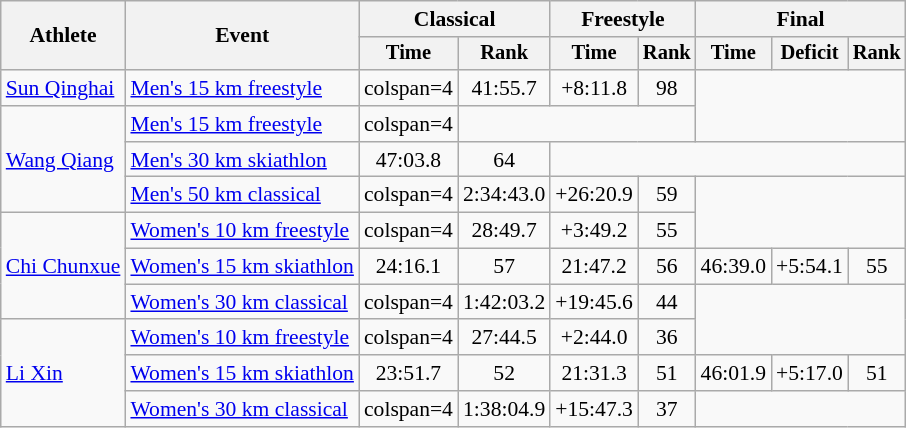<table class="wikitable" style="font-size:90%">
<tr>
<th rowspan=2>Athlete</th>
<th rowspan=2>Event</th>
<th colspan=2>Classical</th>
<th colspan=2>Freestyle</th>
<th colspan=3>Final</th>
</tr>
<tr style="font-size: 95%">
<th>Time</th>
<th>Rank</th>
<th>Time</th>
<th>Rank</th>
<th>Time</th>
<th>Deficit</th>
<th>Rank</th>
</tr>
<tr align=center>
<td align=left><a href='#'>Sun Qinghai</a></td>
<td align=left><a href='#'>Men's 15 km freestyle</a></td>
<td>colspan=4 </td>
<td>41:55.7</td>
<td>+8:11.8</td>
<td>98</td>
</tr>
<tr align=center>
<td align=left rowspan=3><a href='#'>Wang Qiang</a></td>
<td align=left><a href='#'>Men's 15 km freestyle</a></td>
<td>colspan=4 </td>
<td colspan=3></td>
</tr>
<tr align=center>
<td align=left><a href='#'>Men's 30 km skiathlon</a></td>
<td>47:03.8</td>
<td>64</td>
<td colspan=5></td>
</tr>
<tr align=center>
<td align=left><a href='#'>Men's 50 km classical</a></td>
<td>colspan=4 </td>
<td>2:34:43.0</td>
<td>+26:20.9</td>
<td>59</td>
</tr>
<tr align=center>
<td align=left rowspan=3><a href='#'>Chi Chunxue</a></td>
<td align=left><a href='#'>Women's 10 km freestyle</a></td>
<td>colspan=4 </td>
<td>28:49.7</td>
<td>+3:49.2</td>
<td>55</td>
</tr>
<tr align=center>
<td align=left><a href='#'>Women's 15 km skiathlon</a></td>
<td>24:16.1</td>
<td>57</td>
<td>21:47.2</td>
<td>56</td>
<td>46:39.0</td>
<td>+5:54.1</td>
<td>55</td>
</tr>
<tr align=center>
<td align=left><a href='#'>Women's 30 km classical</a></td>
<td>colspan=4 </td>
<td>1:42:03.2</td>
<td>+19:45.6</td>
<td>44</td>
</tr>
<tr align=center>
<td align=left rowspan=3><a href='#'>Li Xin</a></td>
<td align=left><a href='#'>Women's 10 km freestyle</a></td>
<td>colspan=4 </td>
<td>27:44.5</td>
<td>+2:44.0</td>
<td>36</td>
</tr>
<tr align=center>
<td align=left><a href='#'>Women's 15 km skiathlon</a></td>
<td>23:51.7</td>
<td>52</td>
<td>21:31.3</td>
<td>51</td>
<td>46:01.9</td>
<td>+5:17.0</td>
<td>51</td>
</tr>
<tr align=center>
<td align=left><a href='#'>Women's 30 km classical</a></td>
<td>colspan=4 </td>
<td>1:38:04.9</td>
<td>+15:47.3</td>
<td>37</td>
</tr>
</table>
